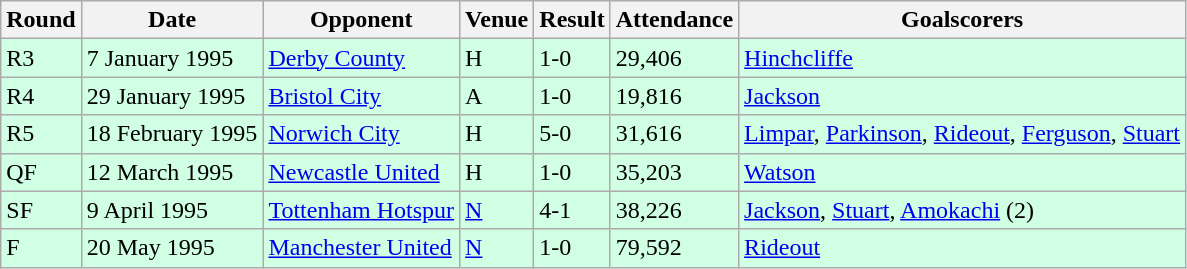<table class="wikitable">
<tr>
<th>Round</th>
<th>Date</th>
<th>Opponent</th>
<th>Venue</th>
<th>Result</th>
<th>Attendance</th>
<th>Goalscorers</th>
</tr>
<tr style="background-color: #d0ffe3;">
<td>R3</td>
<td>7 January 1995</td>
<td><a href='#'>Derby County</a></td>
<td>H</td>
<td>1-0</td>
<td>29,406</td>
<td><a href='#'>Hinchcliffe</a></td>
</tr>
<tr style="background-color: #d0ffe3;">
<td>R4</td>
<td>29 January 1995</td>
<td><a href='#'>Bristol City</a></td>
<td>A</td>
<td>1-0</td>
<td>19,816</td>
<td><a href='#'>Jackson</a></td>
</tr>
<tr style="background-color: #d0ffe3;">
<td>R5</td>
<td>18 February 1995</td>
<td><a href='#'>Norwich City</a></td>
<td>H</td>
<td>5-0</td>
<td>31,616</td>
<td><a href='#'>Limpar</a>, <a href='#'>Parkinson</a>, <a href='#'>Rideout</a>, <a href='#'>Ferguson</a>, <a href='#'>Stuart</a></td>
</tr>
<tr style="background-color: #d0ffe3;">
<td>QF</td>
<td>12 March 1995</td>
<td><a href='#'>Newcastle United</a></td>
<td>H</td>
<td>1-0</td>
<td>35,203</td>
<td><a href='#'>Watson</a></td>
</tr>
<tr style="background-color: #d0ffe3;">
<td>SF</td>
<td>9 April 1995</td>
<td><a href='#'>Tottenham Hotspur</a></td>
<td><a href='#'>N</a></td>
<td>4-1</td>
<td>38,226</td>
<td><a href='#'>Jackson</a>, <a href='#'>Stuart</a>, <a href='#'>Amokachi</a> (2)</td>
</tr>
<tr style="background-color: #d0ffe3;">
<td>F</td>
<td>20 May 1995</td>
<td><a href='#'>Manchester United</a></td>
<td><a href='#'>N</a></td>
<td>1-0</td>
<td>79,592</td>
<td><a href='#'>Rideout</a></td>
</tr>
</table>
